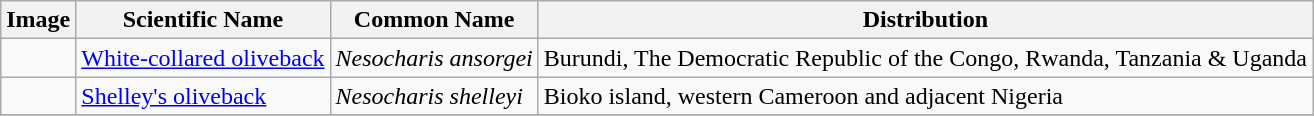<table class="wikitable">
<tr>
<th>Image</th>
<th>Scientific Name</th>
<th>Common Name</th>
<th>Distribution</th>
</tr>
<tr>
<td></td>
<td><a href='#'>White-collared oliveback</a></td>
<td><em>Nesocharis ansorgei</em></td>
<td>Burundi, The Democratic Republic of the Congo, Rwanda, Tanzania & Uganda</td>
</tr>
<tr>
<td></td>
<td><a href='#'>Shelley's oliveback</a></td>
<td><em>Nesocharis shelleyi</em></td>
<td>Bioko island, western Cameroon and adjacent Nigeria</td>
</tr>
<tr>
</tr>
</table>
